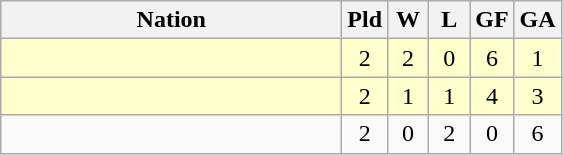<table class=wikitable style="text-align:center">
<tr>
<th width=220]]>Nation</th>
<th width=20]]>Pld</th>
<th width=20>W</th>
<th width=20]]>L</th>
<th width=20]]>GF</th>
<th width=20]]>GA</th>
</tr>
<tr bgcolor=#ffffcc>
<td align=left></td>
<td>2</td>
<td>2</td>
<td>0</td>
<td>6</td>
<td>1</td>
</tr>
<tr bgcolor=#ffffcc>
<td align=left></td>
<td>2</td>
<td>1</td>
<td>1</td>
<td>4</td>
<td>3</td>
</tr>
<tr>
<td align=left></td>
<td>2</td>
<td>0</td>
<td>2</td>
<td>0</td>
<td>6</td>
</tr>
</table>
